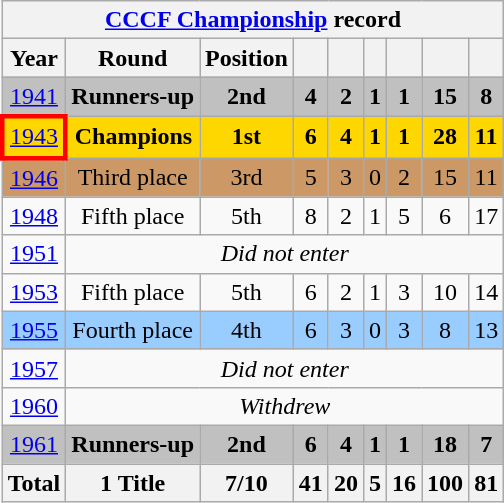<table class="wikitable" style="text-align: center;">
<tr>
<th colspan=10><a href='#'>CCCF Championship</a> record</th>
</tr>
<tr>
<th>Year</th>
<th>Round</th>
<th>Position</th>
<th></th>
<th></th>
<th></th>
<th></th>
<th></th>
<th></th>
</tr>
<tr style="background:silver;">
<td> <a href='#'>1941</a></td>
<td><strong>Runners-up</strong></td>
<td><strong>2nd</strong></td>
<td><strong>4</strong></td>
<td><strong>2</strong></td>
<td><strong>1</strong></td>
<td><strong>1</strong></td>
<td><strong>15</strong></td>
<td><strong>8</strong></td>
</tr>
<tr style="background:gold;">
<td style="border: 3px solid red"> <a href='#'>1943</a></td>
<td><strong>Champions</strong></td>
<td><strong>1st</strong></td>
<td><strong>6</strong></td>
<td><strong>4</strong></td>
<td><strong>1</strong></td>
<td><strong>1</strong></td>
<td><strong>28</strong></td>
<td><strong>11</strong></td>
</tr>
<tr style="background:#c96;">
<td> <a href='#'>1946</a></td>
<td>Third place</td>
<td>3rd</td>
<td>5</td>
<td>3</td>
<td>0</td>
<td>2</td>
<td>15</td>
<td>11</td>
</tr>
<tr>
<td> <a href='#'>1948</a></td>
<td>Fifth place</td>
<td>5th</td>
<td>8</td>
<td>2</td>
<td>1</td>
<td>5</td>
<td>6</td>
<td>17</td>
</tr>
<tr>
<td> <a href='#'>1951</a></td>
<td colspan=8><em>Did not enter</em></td>
</tr>
<tr>
<td> <a href='#'>1953</a></td>
<td>Fifth place</td>
<td>5th</td>
<td>6</td>
<td>2</td>
<td>1</td>
<td>3</td>
<td>10</td>
<td>14</td>
</tr>
<tr style="background:#9acdff;">
<td> <a href='#'>1955</a></td>
<td>Fourth place</td>
<td>4th</td>
<td>6</td>
<td>3</td>
<td>0</td>
<td>3</td>
<td>8</td>
<td>13</td>
</tr>
<tr>
<td> <a href='#'>1957</a></td>
<td colspan=9><em>Did not enter</em></td>
</tr>
<tr>
<td> <a href='#'>1960</a></td>
<td colspan=9><em>Withdrew</em></td>
</tr>
<tr style="background:silver;">
<td> <a href='#'>1961</a></td>
<td><strong>Runners-up</strong></td>
<td><strong>2nd</strong></td>
<td><strong>6</strong></td>
<td><strong>4</strong></td>
<td><strong>1</strong></td>
<td><strong>1</strong></td>
<td><strong>18</strong></td>
<td><strong>7</strong></td>
</tr>
<tr>
<th>Total</th>
<th>1 Title</th>
<th>7/10</th>
<th>41</th>
<th>20</th>
<th>5</th>
<th>16</th>
<th>100</th>
<th>81</th>
</tr>
</table>
